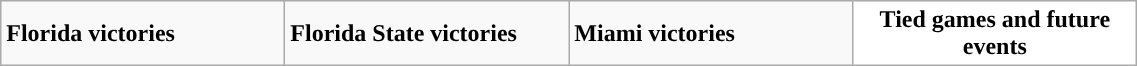<table class="wikitable" style="margin-left:6em" width="60%">
<tr>
<td width="25%"><strong>Florida victories</strong></td>
<td width="25%"><strong>Florida State victories</strong></td>
<td width="25%"><strong>Miami victories</strong></td>
<td width="25%" style="background: white; color: black; text-align:center;"><strong>Tied games and future events</strong></td>
</tr>
</table>
